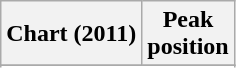<table class="wikitable plainrowheaders sortable">
<tr>
<th scope="col">Chart (2011)</th>
<th scope="col">Peak<br>position</th>
</tr>
<tr>
</tr>
<tr>
</tr>
<tr>
</tr>
<tr>
</tr>
<tr>
</tr>
<tr>
</tr>
<tr>
</tr>
<tr>
</tr>
<tr>
</tr>
<tr>
</tr>
</table>
